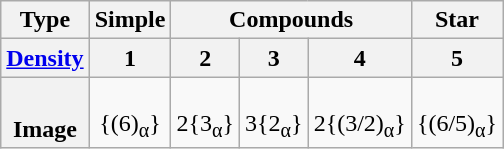<table class=wikitable>
<tr>
<th>Type</th>
<th>Simple</th>
<th colspan=3>Compounds</th>
<th>Star</th>
</tr>
<tr>
<th><a href='#'>Density</a></th>
<th>1</th>
<th>2</th>
<th>3</th>
<th>4</th>
<th>5</th>
</tr>
<tr align=center valign=bottom>
<th>Image</th>
<td><br>{(6)<sub>α</sub>}</td>
<td><br>2{3<sub>α</sub>}</td>
<td><br>3{2<sub>α</sub>}</td>
<td><br>2{(3/2)<sub>α</sub>}</td>
<td><br>{(6/5)<sub>α</sub>}</td>
</tr>
</table>
